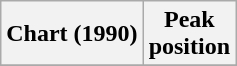<table class="wikitable plainrowheaders">
<tr>
<th scope="col">Chart (1990)</th>
<th scope="col">Peak<br>position</th>
</tr>
<tr>
</tr>
</table>
